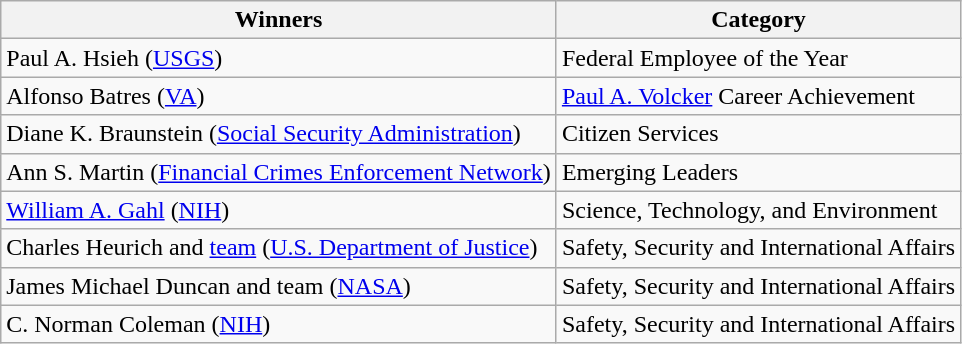<table class="wikitable sortable mw-collapsible">
<tr>
<th>Winners</th>
<th>Category</th>
</tr>
<tr>
<td>Paul A. Hsieh (<a href='#'>USGS</a>)</td>
<td>Federal Employee of the Year</td>
</tr>
<tr>
<td>Alfonso Batres (<a href='#'>VA</a>)</td>
<td><a href='#'>Paul A. Volcker</a> Career Achievement</td>
</tr>
<tr>
<td>Diane K. Braunstein (<a href='#'>Social Security Administration</a>)</td>
<td>Citizen Services</td>
</tr>
<tr>
<td>Ann S. Martin (<a href='#'>Financial Crimes Enforcement Network</a>)</td>
<td>Emerging Leaders</td>
</tr>
<tr>
<td><a href='#'>William A. Gahl</a> (<a href='#'>NIH</a>)</td>
<td>Science, Technology, and Environment</td>
</tr>
<tr>
<td>Charles Heurich and <a href='#'>team</a> (<a href='#'>U.S. Department of Justice</a>)</td>
<td>Safety, Security and International Affairs</td>
</tr>
<tr>
<td>James Michael Duncan and team (<a href='#'>NASA</a>)</td>
<td>Safety, Security and International Affairs</td>
</tr>
<tr>
<td>C. Norman Coleman (<a href='#'>NIH</a>)</td>
<td>Safety, Security and International Affairs</td>
</tr>
</table>
